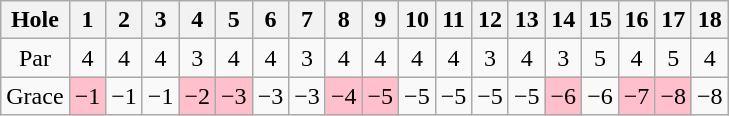<table class="wikitable" style="text-align:center">
<tr>
<th>Hole</th>
<th>1</th>
<th>2</th>
<th>3</th>
<th>4</th>
<th>5</th>
<th>6</th>
<th>7</th>
<th>8</th>
<th>9</th>
<th>10</th>
<th>11</th>
<th>12</th>
<th>13</th>
<th>14</th>
<th>15</th>
<th>16</th>
<th>17</th>
<th>18</th>
</tr>
<tr>
<td>Par</td>
<td>4</td>
<td>4</td>
<td>4</td>
<td>3</td>
<td>4</td>
<td>4</td>
<td>3</td>
<td>4</td>
<td>4</td>
<td>4</td>
<td>4</td>
<td>3</td>
<td>4</td>
<td>3</td>
<td>5</td>
<td>4</td>
<td>5</td>
<td>4</td>
</tr>
<tr>
<td align=left> Grace</td>
<td style="background: Pink;">−1</td>
<td>−1</td>
<td>−1</td>
<td style="background: Pink;">−2</td>
<td style="background: Pink;">−3</td>
<td>−3</td>
<td>−3</td>
<td style="background: Pink;">−4</td>
<td style="background: Pink;">−5</td>
<td>−5</td>
<td>−5</td>
<td>−5</td>
<td>−5</td>
<td style="background: Pink;">−6</td>
<td>−6</td>
<td style="background: Pink;">−7</td>
<td style="background: Pink;">−8</td>
<td>−8</td>
</tr>
</table>
